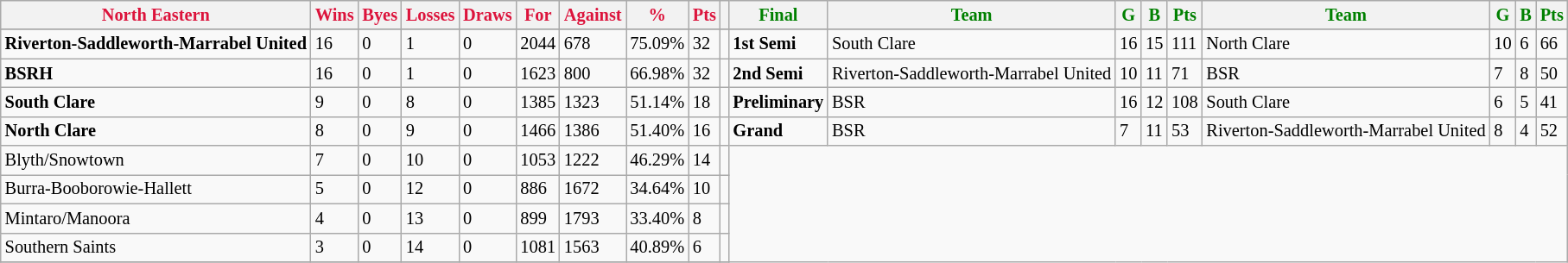<table style="font-size: 85%; text-align: left;" class="wikitable">
<tr>
<th style="color:crimson">North Eastern</th>
<th style="color:crimson">Wins</th>
<th style="color:crimson">Byes</th>
<th style="color:crimson">Losses</th>
<th style="color:crimson">Draws</th>
<th style="color:crimson">For</th>
<th style="color:crimson">Against</th>
<th style="color:crimson">%</th>
<th style="color:crimson">Pts</th>
<th></th>
<th style="color:green">Final</th>
<th style="color:green">Team</th>
<th style="color:green">G</th>
<th style="color:green">B</th>
<th style="color:green">Pts</th>
<th style="color:green">Team</th>
<th style="color:green">G</th>
<th style="color:green">B</th>
<th style="color:green">Pts</th>
</tr>
<tr>
</tr>
<tr>
</tr>
<tr>
<td><strong>	Riverton-Saddleworth-Marrabel United	</strong></td>
<td>16</td>
<td>0</td>
<td>1</td>
<td>0</td>
<td>2044</td>
<td>678</td>
<td>75.09%</td>
<td>32</td>
<td></td>
<td><strong>1st Semi</strong></td>
<td>South Clare</td>
<td>16</td>
<td>15</td>
<td>111</td>
<td>North Clare</td>
<td>10</td>
<td>6</td>
<td>66</td>
</tr>
<tr>
<td><strong>	BSRH	</strong></td>
<td>16</td>
<td>0</td>
<td>1</td>
<td>0</td>
<td>1623</td>
<td>800</td>
<td>66.98%</td>
<td>32</td>
<td></td>
<td><strong>2nd Semi</strong></td>
<td>Riverton-Saddleworth-Marrabel United</td>
<td>10</td>
<td>11</td>
<td>71</td>
<td>BSR</td>
<td>7</td>
<td>8</td>
<td>50</td>
</tr>
<tr>
<td><strong>	South Clare	</strong></td>
<td>9</td>
<td>0</td>
<td>8</td>
<td>0</td>
<td>1385</td>
<td>1323</td>
<td>51.14%</td>
<td>18</td>
<td></td>
<td><strong>Preliminary</strong></td>
<td>BSR</td>
<td>16</td>
<td>12</td>
<td>108</td>
<td>South Clare</td>
<td>6</td>
<td>5</td>
<td>41</td>
</tr>
<tr>
<td><strong>	North Clare	</strong></td>
<td>8</td>
<td>0</td>
<td>9</td>
<td>0</td>
<td>1466</td>
<td>1386</td>
<td>51.40%</td>
<td>16</td>
<td></td>
<td><strong>Grand</strong></td>
<td>BSR</td>
<td>7</td>
<td>11</td>
<td>53</td>
<td>Riverton-Saddleworth-Marrabel United</td>
<td>8</td>
<td>4</td>
<td>52</td>
</tr>
<tr>
<td>Blyth/Snowtown</td>
<td>7</td>
<td>0</td>
<td>10</td>
<td>0</td>
<td>1053</td>
<td>1222</td>
<td>46.29%</td>
<td>14</td>
<td></td>
</tr>
<tr>
<td>Burra-Booborowie-Hallett</td>
<td>5</td>
<td>0</td>
<td>12</td>
<td>0</td>
<td>886</td>
<td>1672</td>
<td>34.64%</td>
<td>10</td>
<td></td>
</tr>
<tr>
<td>Mintaro/Manoora</td>
<td>4</td>
<td>0</td>
<td>13</td>
<td>0</td>
<td>899</td>
<td>1793</td>
<td>33.40%</td>
<td>8</td>
<td></td>
</tr>
<tr>
<td>Southern Saints</td>
<td>3</td>
<td>0</td>
<td>14</td>
<td>0</td>
<td>1081</td>
<td>1563</td>
<td>40.89%</td>
<td>6</td>
<td></td>
</tr>
<tr>
</tr>
</table>
